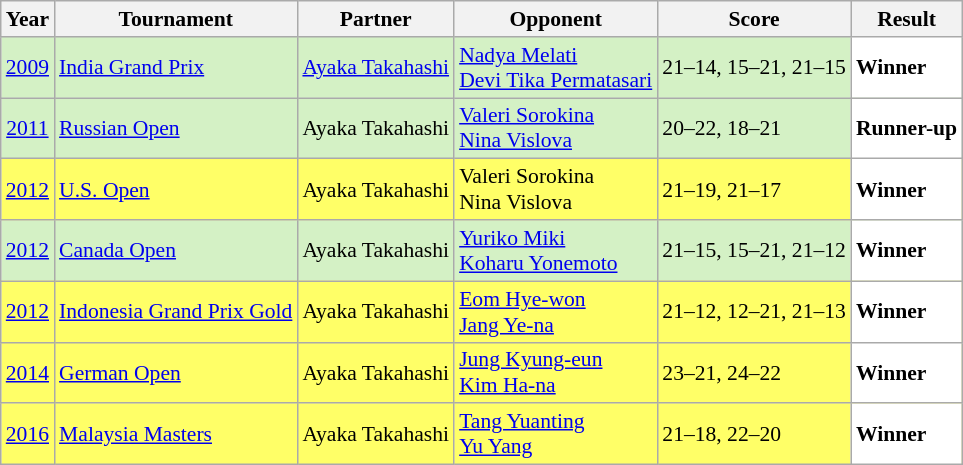<table class="sortable wikitable" style="font-size: 90%">
<tr>
<th>Year</th>
<th>Tournament</th>
<th>Partner</th>
<th>Opponent</th>
<th>Score</th>
<th>Result</th>
</tr>
<tr style="background:#D4F1C5">
<td align="center"><a href='#'>2009</a></td>
<td align="left"><a href='#'>India Grand Prix</a></td>
<td align="left"> <a href='#'>Ayaka Takahashi</a></td>
<td align="left"> <a href='#'>Nadya Melati</a> <br>  <a href='#'>Devi Tika Permatasari</a></td>
<td align="left">21–14, 15–21, 21–15</td>
<td style="text-align:left; background:white"> <strong>Winner</strong></td>
</tr>
<tr style="background:#D4F1C5">
<td align="center"><a href='#'>2011</a></td>
<td align="left"><a href='#'>Russian Open</a></td>
<td align="left"> Ayaka Takahashi</td>
<td align="left"> <a href='#'>Valeri Sorokina</a> <br>  <a href='#'>Nina Vislova</a></td>
<td align="left">20–22, 18–21</td>
<td style="text-align:left; background:white"> <strong>Runner-up</strong></td>
</tr>
<tr style="background:#FFFF67">
<td align="center"><a href='#'>2012</a></td>
<td align="left"><a href='#'>U.S. Open</a></td>
<td align="left"> Ayaka Takahashi</td>
<td align="left"> Valeri Sorokina <br>  Nina Vislova</td>
<td align="left">21–19, 21–17</td>
<td style="text-align:left; background:white"> <strong>Winner</strong></td>
</tr>
<tr style="background:#D4F1C5">
<td align="center"><a href='#'>2012</a></td>
<td align="left"><a href='#'>Canada Open</a></td>
<td align="left"> Ayaka Takahashi</td>
<td align="left"> <a href='#'>Yuriko Miki</a> <br>  <a href='#'>Koharu Yonemoto</a></td>
<td align="left">21–15, 15–21, 21–12</td>
<td style="text-align:left; background:white"> <strong>Winner</strong></td>
</tr>
<tr style="background:#FFFF67">
<td align="center"><a href='#'>2012</a></td>
<td align="left"><a href='#'>Indonesia Grand Prix Gold</a></td>
<td align="left"> Ayaka Takahashi</td>
<td align="left"> <a href='#'>Eom Hye-won</a> <br>  <a href='#'>Jang Ye-na</a></td>
<td align="left">21–12, 12–21, 21–13</td>
<td style="text-align:left; background:white"> <strong>Winner</strong></td>
</tr>
<tr style="background:#FFFF67">
<td align="center"><a href='#'>2014</a></td>
<td align="left"><a href='#'>German Open</a></td>
<td align="left"> Ayaka Takahashi</td>
<td align="left"> <a href='#'>Jung Kyung-eun</a> <br>  <a href='#'>Kim Ha-na</a></td>
<td align="left">23–21, 24–22</td>
<td style="text-align:left; background:white"> <strong>Winner</strong></td>
</tr>
<tr style="background:#FFFF67">
<td align="center"><a href='#'>2016</a></td>
<td align="left"><a href='#'>Malaysia Masters</a></td>
<td align="left"> Ayaka Takahashi</td>
<td align="left"> <a href='#'>Tang Yuanting</a> <br>  <a href='#'>Yu Yang</a></td>
<td align="left">21–18, 22–20</td>
<td style="text-align:left; background:white"> <strong>Winner</strong></td>
</tr>
</table>
